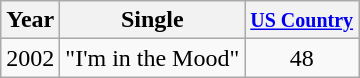<table class="wikitable">
<tr>
<th>Year</th>
<th>Single</th>
<th><small><a href='#'>US Country</a></small></th>
</tr>
<tr>
<td>2002</td>
<td>"I'm in the Mood"</td>
<td align="center">48</td>
</tr>
</table>
